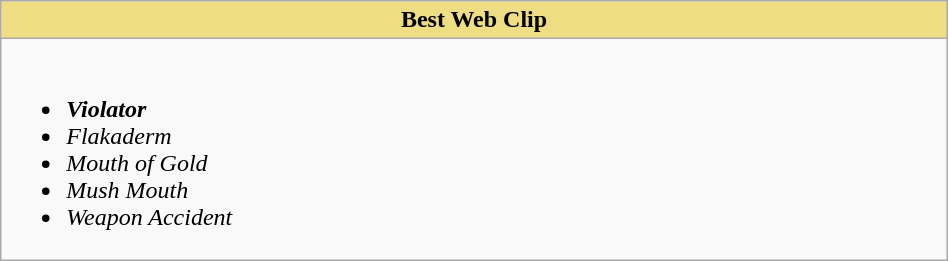<table class="wikitable" style="width:50%">
<tr>
<th style="background:#EEDD82; width:50%">Best Web Clip</th>
</tr>
<tr>
<td valign="top"><br><ul><li> <strong><em>Violator</em></strong></li><li><em>Flakaderm</em></li><li><em>Mouth of Gold</em></li><li><em>Mush Mouth</em></li><li><em>Weapon Accident</em></li></ul></td>
</tr>
</table>
